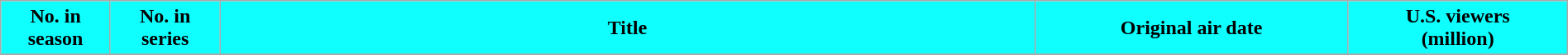<table class="wikitable plainrowheaders" style="width:100%;">
<tr>
<th scope="col" style="background-color: #0FFFFF; color: #000000;" width=7%>No. in<br>season</th>
<th scope="col" style="background-color: #0FFFFF; color: #000000;" width=7%>No. in<br>series</th>
<th scope="col" style="background-color: #0FFFFF; color: #000000;">Title</th>
<th scope="col" style="background-color: #0FFFFF; color: #000000;" width=20%>Original air date</th>
<th scope="col" style="background-color: #0FFFFF; color: #000000;" width=14%>U.S. viewers<br>(million)</th>
</tr>
<tr>
</tr>
</table>
